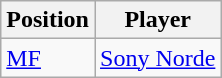<table class="wikitable sortable">
<tr>
<th>Position</th>
<th>Player</th>
</tr>
<tr>
<td><a href='#'>MF</a></td>
<td> <a href='#'>Sony Norde</a></td>
</tr>
</table>
